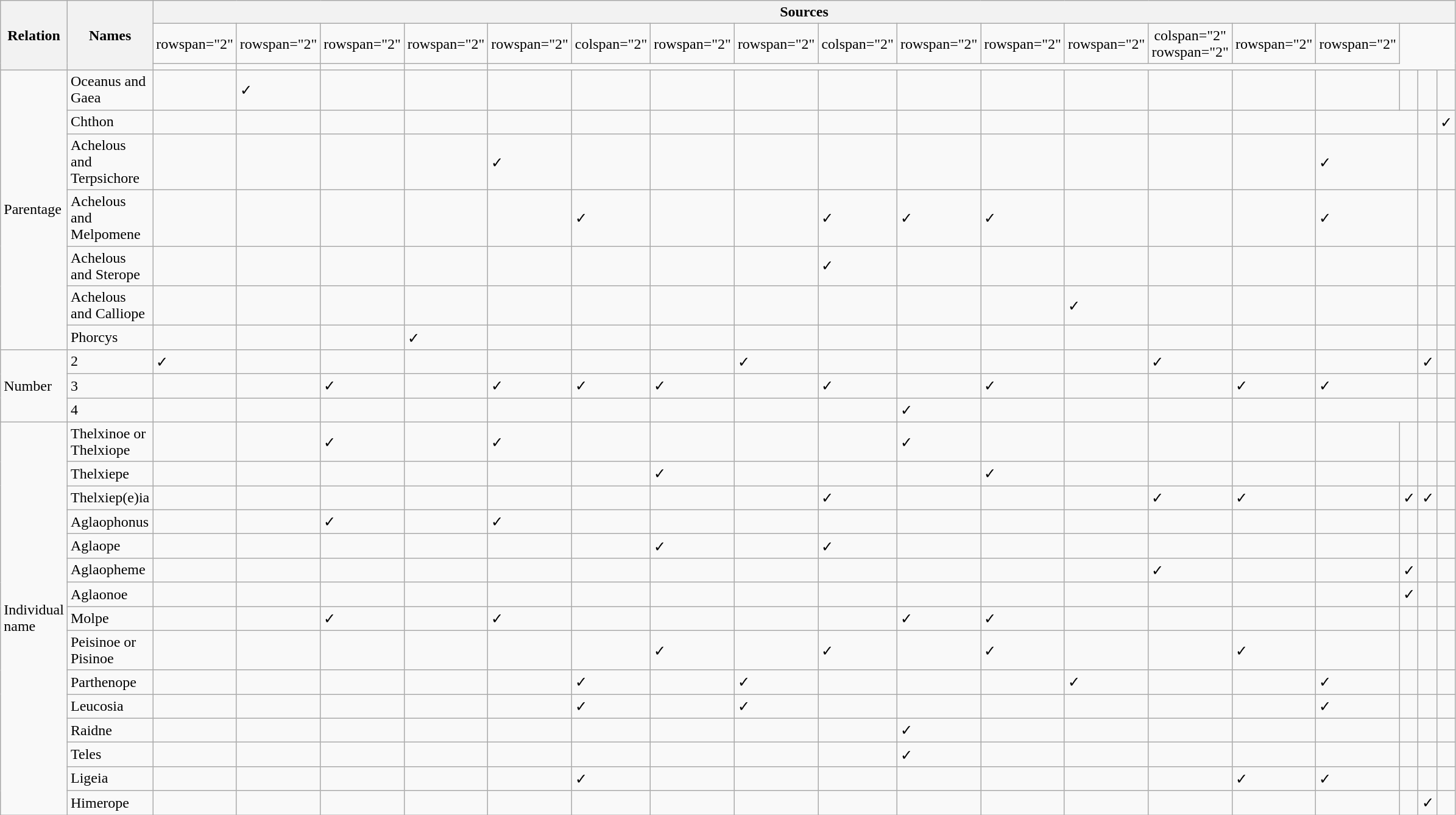<table class="wikitable">
<tr>
<th rowspan="3">Relation</th>
<th rowspan="3">Names</th>
<th colspan="18">Sources</th>
</tr>
<tr style="text-align:center">
<td>rowspan="2" </td>
<td>rowspan="2" </td>
<td>rowspan="2" </td>
<td>rowspan="2" </td>
<td>rowspan="2" </td>
<td>colspan="2" </td>
<td>rowspan="2" </td>
<td>rowspan="2" </td>
<td>colspan="2" </td>
<td>rowspan="2" </td>
<td>rowspan="2" </td>
<td>rowspan="2" </td>
<td>colspan="2" rowspan="2" </td>
<td>rowspan="2" </td>
<td>rowspan="2" </td>
</tr>
<tr>
<td></td>
<td></td>
<td></td>
<td></td>
</tr>
<tr>
<td rowspan="7">Parentage</td>
<td>Oceanus and Gaea</td>
<td></td>
<td>✓</td>
<td></td>
<td></td>
<td></td>
<td></td>
<td></td>
<td></td>
<td></td>
<td></td>
<td></td>
<td></td>
<td></td>
<td></td>
<td></td>
<td></td>
<td></td>
<td></td>
</tr>
<tr>
<td>Chthon</td>
<td></td>
<td></td>
<td></td>
<td></td>
<td></td>
<td></td>
<td></td>
<td></td>
<td></td>
<td></td>
<td></td>
<td></td>
<td></td>
<td></td>
<td colspan="2"></td>
<td></td>
<td>✓</td>
</tr>
<tr>
<td>Achelous and Terpsichore</td>
<td></td>
<td></td>
<td></td>
<td></td>
<td>✓</td>
<td></td>
<td></td>
<td></td>
<td></td>
<td></td>
<td></td>
<td></td>
<td></td>
<td></td>
<td colspan="2">✓</td>
<td></td>
<td></td>
</tr>
<tr>
<td>Achelous and Melpomene</td>
<td></td>
<td></td>
<td></td>
<td></td>
<td></td>
<td>✓</td>
<td></td>
<td></td>
<td>✓</td>
<td>✓</td>
<td>✓</td>
<td></td>
<td></td>
<td></td>
<td colspan="2">✓</td>
<td></td>
<td></td>
</tr>
<tr>
<td>Achelous and Sterope</td>
<td></td>
<td></td>
<td></td>
<td></td>
<td></td>
<td></td>
<td></td>
<td></td>
<td>✓</td>
<td></td>
<td></td>
<td></td>
<td></td>
<td></td>
<td colspan="2"></td>
<td></td>
<td></td>
</tr>
<tr>
<td>Achelous and Calliope</td>
<td></td>
<td></td>
<td></td>
<td></td>
<td></td>
<td></td>
<td></td>
<td></td>
<td></td>
<td></td>
<td></td>
<td>✓</td>
<td></td>
<td></td>
<td colspan="2"></td>
<td></td>
<td></td>
</tr>
<tr>
<td>Phorcys</td>
<td></td>
<td></td>
<td></td>
<td>✓</td>
<td></td>
<td></td>
<td></td>
<td></td>
<td></td>
<td></td>
<td></td>
<td></td>
<td></td>
<td></td>
<td colspan="2"></td>
<td></td>
<td></td>
</tr>
<tr>
<td rowspan="3">Number</td>
<td>2</td>
<td>✓</td>
<td></td>
<td></td>
<td></td>
<td></td>
<td></td>
<td></td>
<td>✓</td>
<td></td>
<td></td>
<td></td>
<td></td>
<td>✓</td>
<td></td>
<td colspan="2"></td>
<td>✓</td>
<td></td>
</tr>
<tr>
<td>3</td>
<td></td>
<td></td>
<td>✓</td>
<td></td>
<td>✓</td>
<td>✓</td>
<td>✓</td>
<td></td>
<td>✓</td>
<td></td>
<td>✓</td>
<td></td>
<td></td>
<td>✓</td>
<td colspan="2">✓</td>
<td></td>
<td></td>
</tr>
<tr>
<td>4</td>
<td></td>
<td></td>
<td></td>
<td></td>
<td></td>
<td></td>
<td></td>
<td></td>
<td></td>
<td>✓</td>
<td></td>
<td></td>
<td></td>
<td></td>
<td colspan="2"></td>
<td></td>
<td></td>
</tr>
<tr>
<td rowspan="15">Individual name</td>
<td>Thelxinoe or Thelxiope</td>
<td></td>
<td></td>
<td>✓</td>
<td></td>
<td>✓</td>
<td></td>
<td></td>
<td></td>
<td></td>
<td>✓</td>
<td></td>
<td></td>
<td></td>
<td></td>
<td></td>
<td></td>
<td></td>
<td></td>
</tr>
<tr>
<td>Thelxiepe</td>
<td></td>
<td></td>
<td></td>
<td></td>
<td></td>
<td></td>
<td>✓</td>
<td></td>
<td></td>
<td></td>
<td>✓</td>
<td></td>
<td></td>
<td></td>
<td></td>
<td></td>
<td></td>
<td></td>
</tr>
<tr>
<td>Thelxiep(e)ia</td>
<td></td>
<td></td>
<td></td>
<td></td>
<td></td>
<td></td>
<td></td>
<td></td>
<td>✓</td>
<td></td>
<td></td>
<td></td>
<td>✓</td>
<td>✓</td>
<td></td>
<td>✓</td>
<td>✓</td>
<td></td>
</tr>
<tr>
<td>Aglaophonus</td>
<td></td>
<td></td>
<td>✓</td>
<td></td>
<td>✓</td>
<td></td>
<td></td>
<td></td>
<td></td>
<td></td>
<td></td>
<td></td>
<td></td>
<td></td>
<td></td>
<td></td>
<td></td>
<td></td>
</tr>
<tr>
<td>Aglaope</td>
<td></td>
<td></td>
<td></td>
<td></td>
<td></td>
<td></td>
<td>✓</td>
<td></td>
<td>✓</td>
<td></td>
<td></td>
<td></td>
<td></td>
<td></td>
<td></td>
<td></td>
<td></td>
<td></td>
</tr>
<tr>
<td>Aglaopheme</td>
<td></td>
<td></td>
<td></td>
<td></td>
<td></td>
<td></td>
<td></td>
<td></td>
<td></td>
<td></td>
<td></td>
<td></td>
<td>✓</td>
<td></td>
<td></td>
<td>✓</td>
<td></td>
<td></td>
</tr>
<tr>
<td>Aglaonoe</td>
<td></td>
<td></td>
<td></td>
<td></td>
<td></td>
<td></td>
<td></td>
<td></td>
<td></td>
<td></td>
<td></td>
<td></td>
<td></td>
<td></td>
<td></td>
<td>✓</td>
<td></td>
<td></td>
</tr>
<tr>
<td>Molpe</td>
<td></td>
<td></td>
<td>✓</td>
<td></td>
<td>✓</td>
<td></td>
<td></td>
<td></td>
<td></td>
<td>✓</td>
<td>✓</td>
<td></td>
<td></td>
<td></td>
<td></td>
<td></td>
<td></td>
<td></td>
</tr>
<tr>
<td>Peisinoe or Pisinoe</td>
<td></td>
<td></td>
<td></td>
<td></td>
<td></td>
<td></td>
<td>✓</td>
<td></td>
<td>✓</td>
<td></td>
<td>✓</td>
<td></td>
<td></td>
<td>✓</td>
<td></td>
<td></td>
<td></td>
<td></td>
</tr>
<tr>
<td>Parthenope</td>
<td></td>
<td></td>
<td></td>
<td></td>
<td></td>
<td>✓</td>
<td></td>
<td>✓</td>
<td></td>
<td></td>
<td></td>
<td>✓</td>
<td></td>
<td></td>
<td>✓</td>
<td></td>
<td></td>
<td></td>
</tr>
<tr>
<td>Leucosia</td>
<td></td>
<td></td>
<td></td>
<td></td>
<td></td>
<td>✓</td>
<td></td>
<td>✓</td>
<td></td>
<td></td>
<td></td>
<td></td>
<td></td>
<td></td>
<td>✓</td>
<td></td>
<td></td>
<td></td>
</tr>
<tr>
<td>Raidne</td>
<td></td>
<td></td>
<td></td>
<td></td>
<td></td>
<td></td>
<td></td>
<td></td>
<td></td>
<td>✓</td>
<td></td>
<td></td>
<td></td>
<td></td>
<td></td>
<td></td>
<td></td>
<td></td>
</tr>
<tr>
<td>Teles</td>
<td></td>
<td></td>
<td></td>
<td></td>
<td></td>
<td></td>
<td></td>
<td></td>
<td></td>
<td>✓</td>
<td></td>
<td></td>
<td></td>
<td></td>
<td></td>
<td></td>
<td></td>
<td></td>
</tr>
<tr>
<td>Ligeia</td>
<td></td>
<td></td>
<td></td>
<td></td>
<td></td>
<td>✓</td>
<td></td>
<td></td>
<td></td>
<td></td>
<td></td>
<td></td>
<td></td>
<td>✓</td>
<td>✓</td>
<td></td>
<td></td>
<td></td>
</tr>
<tr>
<td>Himerope</td>
<td></td>
<td></td>
<td></td>
<td></td>
<td></td>
<td></td>
<td></td>
<td></td>
<td></td>
<td></td>
<td></td>
<td></td>
<td></td>
<td></td>
<td></td>
<td></td>
<td>✓</td>
<td></td>
</tr>
</table>
